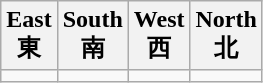<table class="wikitable" style="display:inline-block;border:none;margin-top:0;margin-bottom:0">
<tr>
<th>East<br>東</th>
<th>South<br>南</th>
<th>West<br>西</th>
<th>North<br>北</th>
</tr>
<tr>
<td></td>
<td></td>
<td></td>
<td></td>
</tr>
</table>
